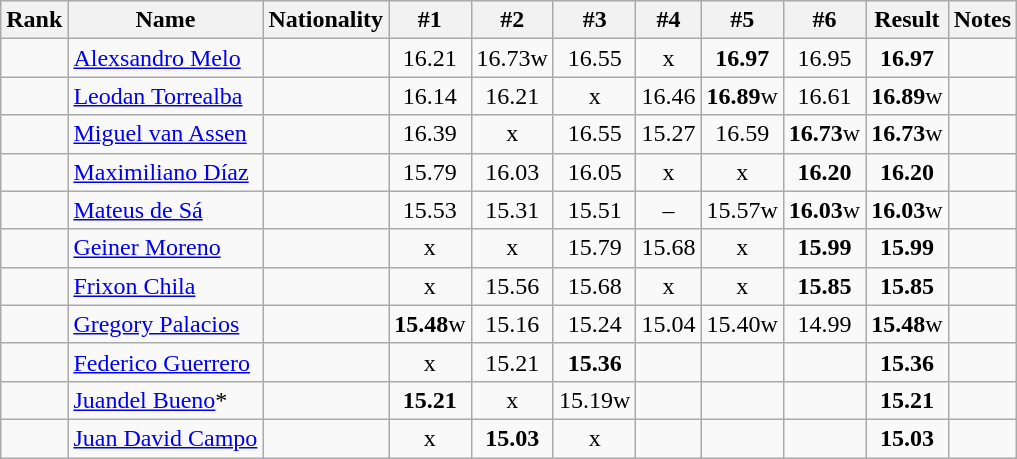<table class="wikitable sortable" style="text-align:center">
<tr>
<th>Rank</th>
<th>Name</th>
<th>Nationality</th>
<th>#1</th>
<th>#2</th>
<th>#3</th>
<th>#4</th>
<th>#5</th>
<th>#6</th>
<th>Result</th>
<th>Notes</th>
</tr>
<tr>
<td></td>
<td align=left><a href='#'>Alexsandro Melo</a></td>
<td align=left></td>
<td>16.21</td>
<td>16.73w</td>
<td>16.55</td>
<td>x</td>
<td><strong>16.97</strong></td>
<td>16.95</td>
<td><strong>16.97</strong></td>
<td></td>
</tr>
<tr>
<td></td>
<td align=left><a href='#'>Leodan Torrealba</a></td>
<td align=left></td>
<td>16.14</td>
<td>16.21</td>
<td>x</td>
<td>16.46</td>
<td><strong>16.89</strong>w</td>
<td>16.61</td>
<td><strong>16.89</strong>w</td>
<td></td>
</tr>
<tr>
<td></td>
<td align=left><a href='#'>Miguel van Assen</a></td>
<td align=left></td>
<td>16.39</td>
<td>x</td>
<td>16.55</td>
<td>15.27</td>
<td>16.59</td>
<td><strong>16.73</strong>w</td>
<td><strong>16.73</strong>w</td>
<td></td>
</tr>
<tr>
<td></td>
<td align=left><a href='#'>Maximiliano Díaz</a></td>
<td align=left></td>
<td>15.79</td>
<td>16.03</td>
<td>16.05</td>
<td>x</td>
<td>x</td>
<td><strong>16.20</strong></td>
<td><strong>16.20</strong></td>
<td></td>
</tr>
<tr>
<td></td>
<td align=left><a href='#'>Mateus de Sá</a></td>
<td align=left></td>
<td>15.53</td>
<td>15.31</td>
<td>15.51</td>
<td>–</td>
<td>15.57w</td>
<td><strong>16.03</strong>w</td>
<td><strong>16.03</strong>w</td>
<td></td>
</tr>
<tr>
<td></td>
<td align=left><a href='#'>Geiner Moreno</a></td>
<td align=left></td>
<td>x</td>
<td>x</td>
<td>15.79</td>
<td>15.68</td>
<td>x</td>
<td><strong>15.99</strong></td>
<td><strong>15.99</strong></td>
<td></td>
</tr>
<tr>
<td></td>
<td align=left><a href='#'>Frixon Chila</a></td>
<td align=left></td>
<td>x</td>
<td>15.56</td>
<td>15.68</td>
<td>x</td>
<td>x</td>
<td><strong>15.85</strong></td>
<td><strong>15.85</strong></td>
<td></td>
</tr>
<tr>
<td></td>
<td align=left><a href='#'>Gregory Palacios</a></td>
<td align=left></td>
<td><strong>15.48</strong>w</td>
<td>15.16</td>
<td>15.24</td>
<td>15.04</td>
<td>15.40w</td>
<td>14.99</td>
<td><strong>15.48</strong>w</td>
<td></td>
</tr>
<tr>
<td></td>
<td align=left><a href='#'>Federico Guerrero</a></td>
<td align=left></td>
<td>x</td>
<td>15.21</td>
<td><strong>15.36</strong></td>
<td></td>
<td></td>
<td></td>
<td><strong>15.36</strong></td>
<td></td>
</tr>
<tr>
<td></td>
<td align=left><a href='#'>Juandel Bueno</a>*</td>
<td align=left></td>
<td><strong>15.21</strong></td>
<td>x</td>
<td>15.19w</td>
<td></td>
<td></td>
<td></td>
<td><strong>15.21</strong></td>
<td></td>
</tr>
<tr>
<td></td>
<td align=left><a href='#'>Juan David Campo</a></td>
<td align=left></td>
<td>x</td>
<td><strong>15.03</strong></td>
<td>x</td>
<td></td>
<td></td>
<td></td>
<td><strong>15.03</strong></td>
<td></td>
</tr>
</table>
